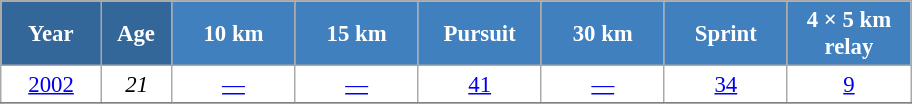<table class="wikitable" style="font-size:95%; text-align:center; border:grey solid 1px; border-collapse:collapse; background:#ffffff;">
<tr>
<th style="background-color:#369; color:white; width:60px;"> Year </th>
<th style="background-color:#369; color:white; width:40px;"> Age </th>
<th style="background-color:#4180be; color:white; width:75px;"> 10 km </th>
<th style="background-color:#4180be; color:white; width:75px;"> 15 km </th>
<th style="background-color:#4180be; color:white; width:75px;"> Pursuit </th>
<th style="background-color:#4180be; color:white; width:75px;"> 30 km </th>
<th style="background-color:#4180be; color:white; width:75px;"> Sprint </th>
<th style="background-color:#4180be; color:white; width:75px;"> 4 × 5 km <br> relay </th>
</tr>
<tr>
<td><a href='#'>2002</a></td>
<td><em>21</em></td>
<td><a href='#'>—</a></td>
<td><a href='#'>—</a></td>
<td><a href='#'>41</a></td>
<td><a href='#'>—</a></td>
<td><a href='#'>34</a></td>
<td><a href='#'>9</a></td>
</tr>
<tr>
</tr>
</table>
